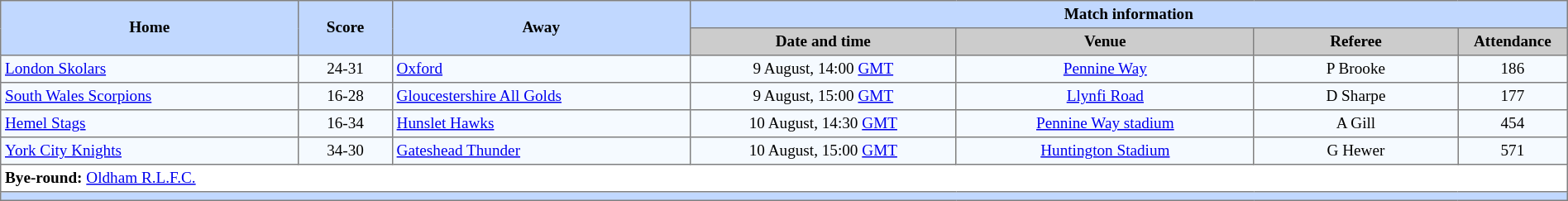<table border=1 style="border-collapse:collapse; font-size:80%; text-align:center;" cellpadding=3 cellspacing=0 width=100%>
<tr bgcolor=#C1D8FF>
<th rowspan=2 width=19%>Home</th>
<th rowspan=2 width=6%>Score</th>
<th rowspan=2 width=19%>Away</th>
<th colspan=6>Match information</th>
</tr>
<tr bgcolor=#CCCCCC>
<th width=17%>Date and time</th>
<th width=19%>Venue</th>
<th width=13%>Referee</th>
<th width=7%>Attendance</th>
</tr>
<tr bgcolor=#F5FAFF>
<td align=left> <a href='#'>London Skolars</a></td>
<td>24-31</td>
<td align=left> <a href='#'>Oxford</a></td>
<td>9 August, 14:00 <a href='#'>GMT</a></td>
<td><a href='#'>Pennine Way</a></td>
<td>P Brooke</td>
<td>186</td>
</tr>
<tr bgcolor=#F5FAFF>
<td align=left> <a href='#'>South Wales Scorpions</a></td>
<td>16-28</td>
<td align=left> <a href='#'>Gloucestershire All Golds</a></td>
<td>9 August, 15:00 <a href='#'>GMT</a></td>
<td><a href='#'>Llynfi Road</a></td>
<td>D Sharpe</td>
<td>177</td>
</tr>
<tr bgcolor=#F5FAFF>
<td align=left> <a href='#'>Hemel Stags</a></td>
<td>16-34</td>
<td align=left> <a href='#'>Hunslet Hawks</a></td>
<td>10 August, 14:30 <a href='#'>GMT</a></td>
<td><a href='#'>Pennine Way stadium</a></td>
<td>A Gill</td>
<td>454</td>
</tr>
<tr bgcolor=#F5FAFF>
<td align=left> <a href='#'>York City Knights</a></td>
<td>34-30</td>
<td align=left> <a href='#'>Gateshead Thunder</a></td>
<td>10 August, 15:00 <a href='#'>GMT</a></td>
<td><a href='#'>Huntington Stadium</a></td>
<td>G Hewer</td>
<td>571</td>
</tr>
<tr>
<td colspan="7" align="left"><strong>Bye-round:</strong>  <a href='#'>Oldham R.L.F.C.</a></td>
</tr>
<tr bgcolor=#C1D8FF>
<th colspan=12></th>
</tr>
</table>
